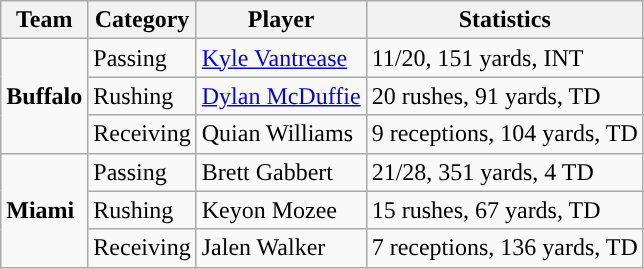<table class="wikitable" style="float: left;">
<tr>
<th>Team</th>
<th>Category</th>
<th>Player</th>
<th>Statistics</th>
</tr>
<tr>
<td rowspan=3><strong>Buffalo</strong></td>
<td>Passing</td>
<td><a href='#'>Kyle Vantrease</a></td>
<td>11/20, 151 yards, INT</td>
</tr>
<tr>
<td>Rushing</td>
<td><a href='#'>Dylan McDuffie</a></td>
<td>20 rushes, 91 yards, TD</td>
</tr>
<tr>
<td>Receiving</td>
<td>Quian Williams</td>
<td>9 receptions, 104 yards, TD</td>
</tr>
<tr>
<td rowspan=3><strong>Miami</strong></td>
<td>Passing</td>
<td>Brett Gabbert</td>
<td>21/28, 351 yards, 4 TD</td>
</tr>
<tr>
<td>Rushing</td>
<td>Keyon Mozee</td>
<td>15 rushes, 67 yards, TD</td>
</tr>
<tr>
<td>Receiving</td>
<td>Jalen Walker</td>
<td>7 receptions, 136 yards, TD</td>
</tr>
</table>
